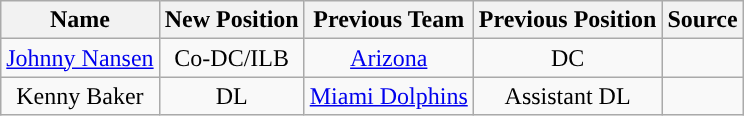<table class="wikitable">
<tr>
<th style="text-align:center; ">Name</th>
<th style="text-align:center; ">New Position</th>
<th style="text-align:center; ">Previous Team</th>
<th style="text-align:center; ">Previous Position</th>
<th style="text-align:center; ">Source</th>
</tr>
<tr align="center">
<td><a href='#'>Johnny Nansen</a></td>
<td>Co-DC/ILB</td>
<td><a href='#'>Arizona</a></td>
<td>DC</td>
<td></td>
</tr>
<tr align="center">
<td>Kenny Baker</td>
<td>DL</td>
<td><a href='#'>Miami Dolphins</a></td>
<td>Assistant DL</td>
<td></td>
</tr>
</table>
